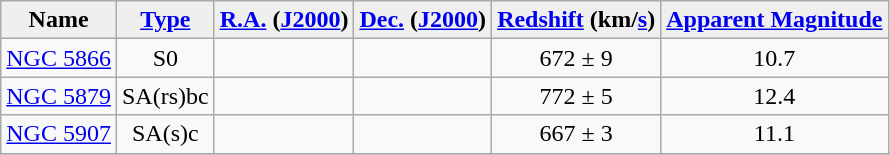<table class="wikitable" style="text-align:center;border-collapse:collapse;" cellpadding="2">
<tr>
<th style="background:#efefef;">Name</th>
<th style="background:#efefef;"><a href='#'>Type</a></th>
<th style="background:#efefef;"><a href='#'>R.A.</a> (<a href='#'>J2000</a>)</th>
<th style="background:#efefef;"><a href='#'>Dec.</a> (<a href='#'>J2000</a>)</th>
<th style="background:#efefef;"><a href='#'>Redshift</a> (km/<a href='#'>s</a>)</th>
<th style="background:#efefef;"><a href='#'>Apparent Magnitude</a></th>
</tr>
<tr>
<td><a href='#'>NGC 5866</a></td>
<td>S0</td>
<td></td>
<td></td>
<td>672 ± 9</td>
<td>10.7</td>
</tr>
<tr>
<td><a href='#'>NGC 5879</a></td>
<td>SA(rs)bc</td>
<td></td>
<td></td>
<td>772 ± 5</td>
<td>12.4</td>
</tr>
<tr>
<td><a href='#'>NGC 5907</a></td>
<td>SA(s)c</td>
<td></td>
<td></td>
<td>667 ± 3</td>
<td>11.1</td>
</tr>
<tr>
</tr>
</table>
